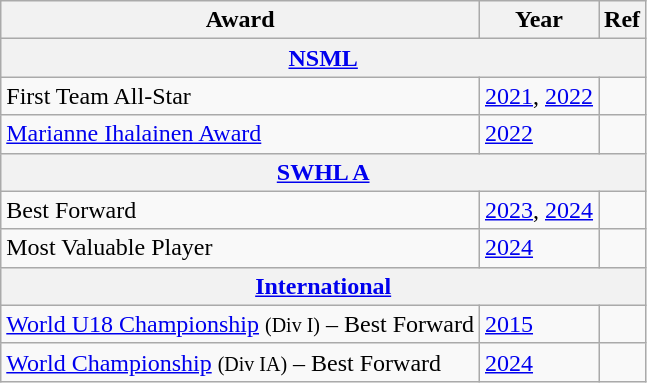<table class="wikitable">
<tr>
<th>Award</th>
<th>Year</th>
<th>Ref</th>
</tr>
<tr>
<th colspan="3"><a href='#'>NSML</a></th>
</tr>
<tr>
<td>First Team All-Star</td>
<td><a href='#'>2021</a>, <a href='#'>2022</a></td>
<td></td>
</tr>
<tr>
<td><a href='#'>Marianne Ihalainen Award</a></td>
<td><a href='#'>2022</a></td>
<td></td>
</tr>
<tr>
<th colspan="3"><a href='#'>SWHL A</a></th>
</tr>
<tr>
<td>Best Forward</td>
<td><a href='#'>2023</a>, <a href='#'>2024</a></td>
<td></td>
</tr>
<tr>
<td>Most Valuable Player</td>
<td><a href='#'>2024</a></td>
<td></td>
</tr>
<tr>
<th colspan="3"><a href='#'>International</a></th>
</tr>
<tr>
<td><a href='#'>World U18 Championship</a> <small>(Div I)</small> – Best Forward</td>
<td><a href='#'>2015</a></td>
<td></td>
</tr>
<tr>
<td><a href='#'>World Championship</a> <small>(Div IA)</small> – Best Forward</td>
<td><a href='#'>2024</a></td>
<td></td>
</tr>
</table>
